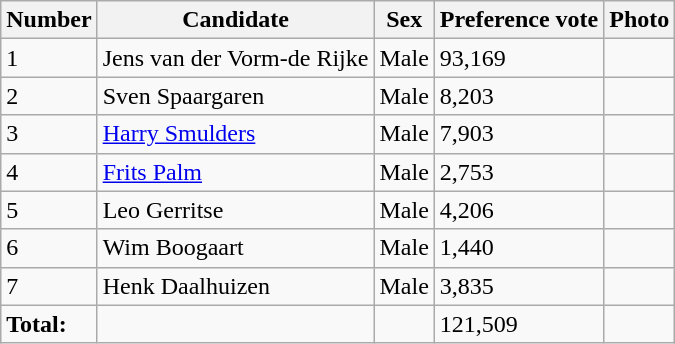<table class="wikitable vatop">
<tr>
<th>Number</th>
<th>Candidate</th>
<th>Sex</th>
<th>Preference vote</th>
<th>Photo</th>
</tr>
<tr>
<td>1</td>
<td>Jens van der Vorm-de Rijke</td>
<td>Male</td>
<td>93,169</td>
<td></td>
</tr>
<tr>
<td>2</td>
<td>Sven Spaargaren</td>
<td>Male</td>
<td>8,203</td>
<td></td>
</tr>
<tr>
<td>3</td>
<td><a href='#'>Harry Smulders</a></td>
<td>Male</td>
<td>7,903</td>
<td></td>
</tr>
<tr>
<td>4</td>
<td><a href='#'>Frits Palm</a></td>
<td>Male</td>
<td>2,753</td>
<td></td>
</tr>
<tr>
<td>5</td>
<td>Leo Gerritse</td>
<td>Male</td>
<td>4,206</td>
<td></td>
</tr>
<tr>
<td>6</td>
<td>Wim Boogaart</td>
<td>Male</td>
<td>1,440</td>
<td></td>
</tr>
<tr>
<td>7</td>
<td>Henk Daalhuizen</td>
<td>Male</td>
<td>3,835</td>
<td></td>
</tr>
<tr>
<td><strong>Total:</strong></td>
<td></td>
<td></td>
<td>121,509</td>
<td></td>
</tr>
</table>
